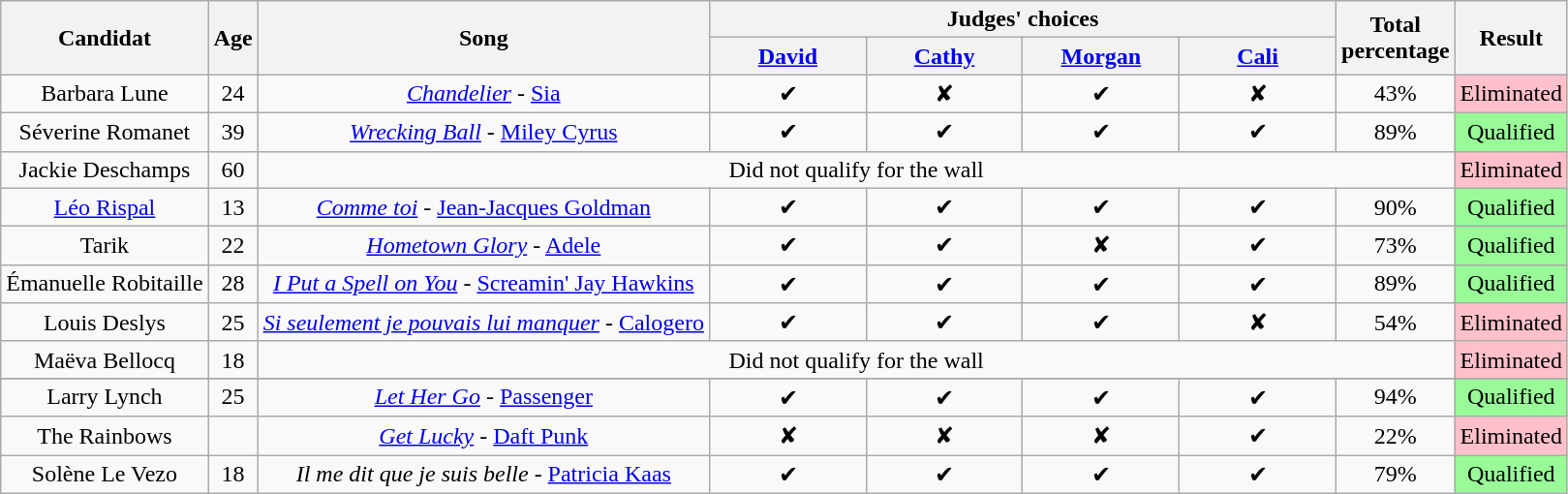<table class="wikitable" style="text-align:center;">
<tr>
<th rowspan="2">Candidat</th>
<th rowspan="2">Age</th>
<th rowspan="2">Song</th>
<th colspan="4">Judges' choices</th>
<th rowspan="2">Total <br>percentage</th>
<th rowspan="2">Result</th>
</tr>
<tr>
<th width="10%"><a href='#'>David</a></th>
<th width="10%"><a href='#'>Cathy</a></th>
<th width="10%"><a href='#'>Morgan</a></th>
<th width="10%"><a href='#'>Cali</a></th>
</tr>
<tr>
<td>Barbara Lune</td>
<td>24</td>
<td><em><a href='#'>Chandelier</a></em> - <a href='#'>Sia</a></td>
<td>✔</td>
<td>✘</td>
<td>✔</td>
<td>✘</td>
<td>43%</td>
<td style="background:pink">Eliminated</td>
</tr>
<tr>
<td>Séverine Romanet</td>
<td>39</td>
<td><em><a href='#'>Wrecking Ball</a></em> - <a href='#'>Miley Cyrus</a></td>
<td>✔</td>
<td>✔</td>
<td>✔</td>
<td>✔</td>
<td>89%</td>
<td style="background:palegreen">Qualified</td>
</tr>
<tr>
<td>Jackie Deschamps</td>
<td>60</td>
<td colspan="6">Did not qualify for the wall</td>
<td style="background:pink">Eliminated</td>
</tr>
<tr>
<td><a href='#'>Léo Rispal</a></td>
<td>13</td>
<td><em><a href='#'>Comme toi</a></em> - <a href='#'>Jean-Jacques Goldman</a></td>
<td>✔</td>
<td>✔</td>
<td>✔</td>
<td>✔</td>
<td>90%</td>
<td style="background:palegreen">Qualified</td>
</tr>
<tr>
<td>Tarik</td>
<td>22</td>
<td><em><a href='#'>Hometown Glory</a></em> - <a href='#'>Adele</a></td>
<td>✔</td>
<td>✔</td>
<td>✘</td>
<td>✔</td>
<td>73%</td>
<td style="background:palegreen">Qualified</td>
</tr>
<tr>
<td>Émanuelle Robitaille</td>
<td>28</td>
<td><em><a href='#'>I Put a Spell on You</a></em> - <a href='#'>Screamin' Jay Hawkins</a></td>
<td>✔</td>
<td>✔</td>
<td>✔</td>
<td>✔</td>
<td>89%</td>
<td style="background:palegreen">Qualified</td>
</tr>
<tr>
<td>Louis Deslys</td>
<td>25</td>
<td><em><a href='#'>Si seulement je pouvais lui manquer</a></em> - <a href='#'>Calogero</a></td>
<td>✔</td>
<td>✔</td>
<td>✔</td>
<td>✘</td>
<td>54%</td>
<td style="background:pink">Eliminated</td>
</tr>
<tr>
<td>Maëva Bellocq</td>
<td>18</td>
<td colspan="6">Did not qualify for the wall</td>
<td style="background:pink">Eliminated</td>
</tr>
<tr>
</tr>
<tr>
<td>Larry Lynch</td>
<td>25</td>
<td><em><a href='#'>Let Her Go</a></em> - <a href='#'>Passenger</a></td>
<td>✔</td>
<td>✔</td>
<td>✔</td>
<td>✔</td>
<td>94%</td>
<td style="background:palegreen">Qualified</td>
</tr>
<tr>
<td>The Rainbows</td>
<td></td>
<td><em><a href='#'>Get Lucky</a></em> - <a href='#'>Daft Punk</a></td>
<td>✘</td>
<td>✘</td>
<td>✘</td>
<td>✔</td>
<td>22%</td>
<td style="background:pink">Eliminated</td>
</tr>
<tr>
<td>Solène Le Vezo</td>
<td>18</td>
<td><em>Il me dit que je suis belle</em> - <a href='#'>Patricia Kaas</a></td>
<td>✔</td>
<td>✔</td>
<td>✔</td>
<td>✔</td>
<td>79%</td>
<td style="background:palegreen">Qualified</td>
</tr>
</table>
